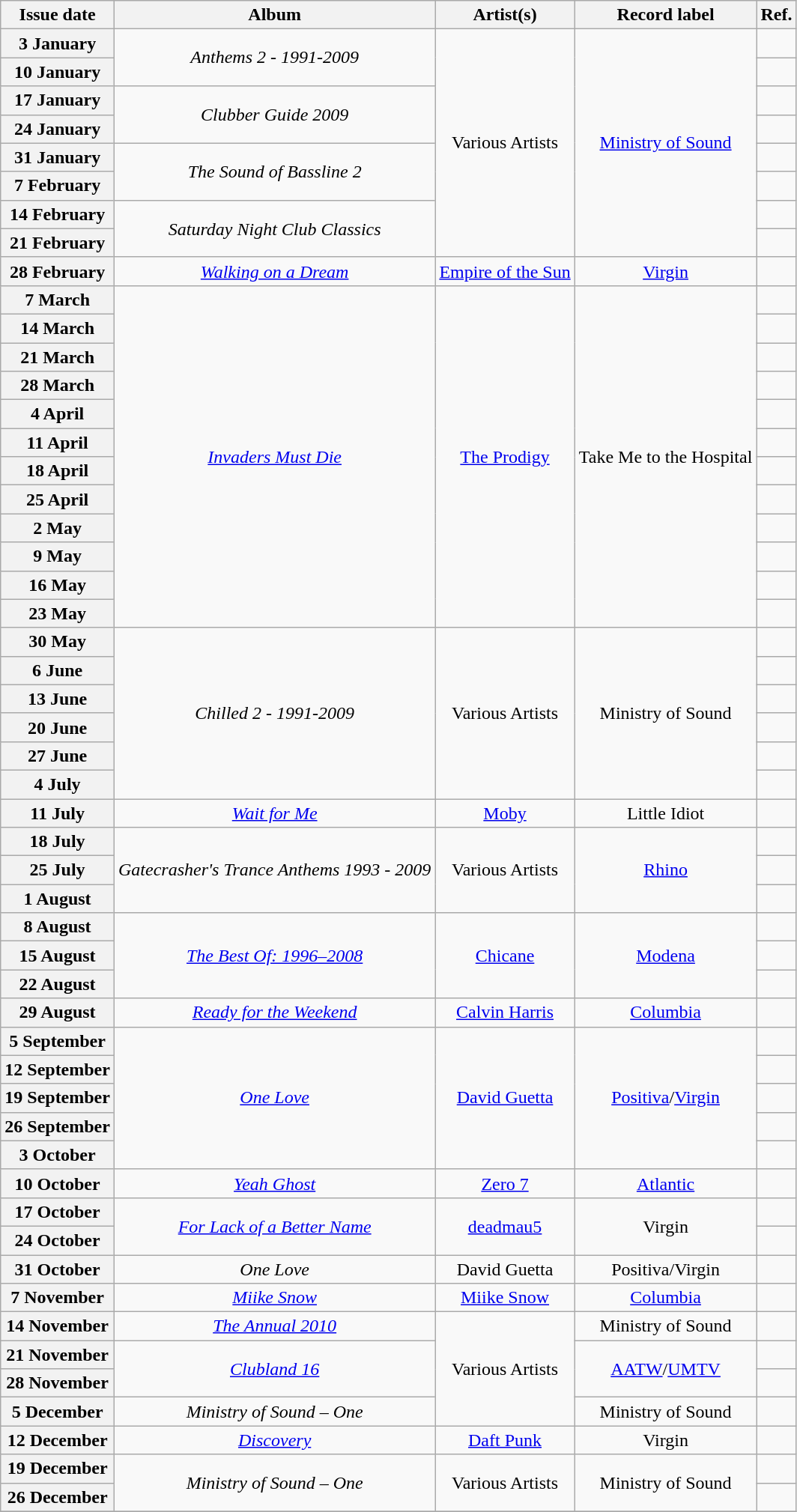<table class="wikitable plainrowheaders">
<tr>
<th scope=col>Issue date</th>
<th scope=col>Album</th>
<th scope=col>Artist(s)</th>
<th scope=col>Record label</th>
<th scope=col>Ref.</th>
</tr>
<tr>
<th scope=row>3 January</th>
<td align=center rowspan="2"><em>Anthems 2 - 1991-2009</em></td>
<td align=center rowspan="8">Various Artists</td>
<td align=center rowspan="8"><a href='#'>Ministry of Sound</a></td>
<td align=center></td>
</tr>
<tr>
<th scope=row>10 January</th>
<td align=center></td>
</tr>
<tr>
<th scope=row>17 January</th>
<td align=center rowspan="2"><em>Clubber Guide 2009</em></td>
<td align=center></td>
</tr>
<tr>
<th scope=row>24 January</th>
<td align=center></td>
</tr>
<tr>
<th scope=row>31 January</th>
<td align=center rowspan="2"><em>The Sound of Bassline 2</em></td>
<td align=center></td>
</tr>
<tr>
<th scope=row>7 February</th>
<td align=center></td>
</tr>
<tr>
<th scope=row>14 February</th>
<td align=center rowspan="2"><em>Saturday Night Club Classics</em></td>
<td align=center></td>
</tr>
<tr>
<th scope=row>21 February</th>
<td align=center></td>
</tr>
<tr>
<th scope=row>28 February</th>
<td align=center><em><a href='#'>Walking on a Dream</a></em></td>
<td align=center><a href='#'>Empire of the Sun</a></td>
<td align=center><a href='#'>Virgin</a></td>
<td align=center></td>
</tr>
<tr>
<th scope=row>7 March</th>
<td align=center rowspan="12"><em><a href='#'>Invaders Must Die</a></em></td>
<td align=center rowspan="12"><a href='#'>The Prodigy</a></td>
<td align=center rowspan="12">Take Me to the Hospital</td>
<td align=center></td>
</tr>
<tr>
<th scope=row>14 March</th>
<td align=center></td>
</tr>
<tr>
<th scope=row>21 March</th>
<td align=center></td>
</tr>
<tr>
<th scope=row>28 March</th>
<td align=center></td>
</tr>
<tr>
<th scope=row>4 April</th>
<td align=center></td>
</tr>
<tr>
<th scope=row>11 April</th>
<td align=center></td>
</tr>
<tr>
<th scope=row>18 April</th>
<td align=center></td>
</tr>
<tr>
<th scope=row>25 April</th>
<td align=center></td>
</tr>
<tr>
<th scope=row>2 May</th>
<td align=center></td>
</tr>
<tr>
<th scope=row>9 May</th>
<td align=center></td>
</tr>
<tr>
<th scope=row>16 May</th>
<td align=center></td>
</tr>
<tr>
<th scope=row>23 May</th>
<td align=center></td>
</tr>
<tr>
<th scope=row>30 May</th>
<td align=center rowspan="6"><em>Chilled 2 - 1991-2009</em></td>
<td align=center rowspan="6">Various Artists</td>
<td align=center rowspan="6">Ministry of Sound</td>
<td align=center></td>
</tr>
<tr>
<th scope=row>6 June</th>
<td align=center></td>
</tr>
<tr>
<th scope=row>13 June</th>
<td align=center></td>
</tr>
<tr>
<th scope=row>20 June</th>
<td align=center></td>
</tr>
<tr>
<th scope=row>27 June</th>
<td align=center></td>
</tr>
<tr>
<th scope=row>4 July</th>
<td align=center></td>
</tr>
<tr>
<th scope=row>11 July</th>
<td align=center><em><a href='#'>Wait for Me</a></em></td>
<td align=center><a href='#'>Moby</a></td>
<td align=center>Little Idiot</td>
<td align=center></td>
</tr>
<tr>
<th scope=row>18 July</th>
<td align=center rowspan="3"><em>Gatecrasher's Trance Anthems 1993 - 2009</em></td>
<td align=center rowspan="3">Various Artists</td>
<td align=center rowspan="3"><a href='#'>Rhino</a></td>
<td align=center></td>
</tr>
<tr>
<th scope=row>25 July</th>
<td align=center></td>
</tr>
<tr>
<th scope=row>1 August</th>
<td align=center></td>
</tr>
<tr>
<th scope=row>8 August</th>
<td align=center rowspan="3"><em><a href='#'>The Best Of: 1996–2008</a></em></td>
<td align=center rowspan="3"><a href='#'>Chicane</a></td>
<td align=center rowspan="3"><a href='#'>Modena</a></td>
<td align=center></td>
</tr>
<tr>
<th scope=row>15 August</th>
<td align=center></td>
</tr>
<tr>
<th scope=row>22 August</th>
<td align=center></td>
</tr>
<tr>
<th scope=row>29 August</th>
<td align=center><em><a href='#'>Ready for the Weekend</a></em></td>
<td align=center><a href='#'>Calvin Harris</a></td>
<td align=center><a href='#'>Columbia</a></td>
<td align=center></td>
</tr>
<tr>
<th scope=row>5 September</th>
<td align=center rowspan=5><em><a href='#'>One Love</a></em></td>
<td align=center rowspan=5><a href='#'>David Guetta</a></td>
<td align=center rowspan=5><a href='#'>Positiva</a>/<a href='#'>Virgin</a></td>
<td align=center></td>
</tr>
<tr>
<th scope=row>12 September</th>
<td align=center></td>
</tr>
<tr>
<th scope=row>19 September</th>
<td align=center></td>
</tr>
<tr>
<th scope=row>26 September</th>
<td align=center></td>
</tr>
<tr>
<th scope=row>3 October</th>
<td align=center></td>
</tr>
<tr>
<th scope=row>10 October</th>
<td align=center><em><a href='#'>Yeah Ghost</a></em></td>
<td align=center><a href='#'>Zero 7</a></td>
<td align=center><a href='#'>Atlantic</a></td>
<td align=center></td>
</tr>
<tr>
<th scope=row>17 October</th>
<td align=center rowspan=2><em><a href='#'>For Lack of a Better Name</a></em></td>
<td align=center rowspan=2><a href='#'>deadmau5</a></td>
<td align=center rowspan=2>Virgin</td>
<td align=center></td>
</tr>
<tr>
<th scope=row>24 October</th>
<td align=center></td>
</tr>
<tr>
<th scope=row>31 October</th>
<td align=center><em>One Love</em></td>
<td align=center>David Guetta</td>
<td align=center>Positiva/Virgin</td>
<td align=center></td>
</tr>
<tr>
<th scope=row>7 November</th>
<td align=center><em><a href='#'>Miike Snow</a></em></td>
<td align=center><a href='#'>Miike Snow</a></td>
<td align=center><a href='#'>Columbia</a></td>
<td align=center></td>
</tr>
<tr>
<th scope=row>14 November</th>
<td align=center><em><a href='#'>The Annual 2010</a></em></td>
<td align=center rowspan=4>Various Artists</td>
<td align=center>Ministry of Sound</td>
<td align=center></td>
</tr>
<tr>
<th scope=row>21 November</th>
<td align=center rowspan=2><em><a href='#'>Clubland 16</a></em></td>
<td align=center rowspan=2><a href='#'>AATW</a>/<a href='#'>UMTV</a></td>
<td align=center></td>
</tr>
<tr>
<th scope=row>28 November</th>
<td align=center></td>
</tr>
<tr>
<th scope=row>5 December</th>
<td align=center><em>Ministry of Sound – One</em></td>
<td align=center>Ministry of Sound</td>
<td align=center></td>
</tr>
<tr>
<th scope=row>12 December</th>
<td align=center><em><a href='#'>Discovery</a></em></td>
<td align=center><a href='#'>Daft Punk</a></td>
<td align=center>Virgin</td>
<td align=center></td>
</tr>
<tr>
<th scope=row>19 December</th>
<td align=center rowspan=2><em>Ministry of Sound – One</em></td>
<td align=center rowspan=2>Various Artists</td>
<td align=center rowspan=2>Ministry of Sound</td>
<td align=center></td>
</tr>
<tr>
<th scope=row>26 December</th>
<td align=center></td>
</tr>
<tr>
</tr>
</table>
